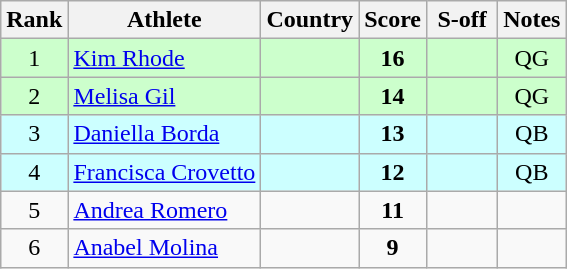<table class="wikitable sortable" style="text-align:center">
<tr>
<th>Rank</th>
<th>Athlete</th>
<th>Country</th>
<th>Score</th>
<th width=40>S-off</th>
<th class="unsortable">Notes</th>
</tr>
<tr bgcolor=ccffcc>
<td>1</td>
<td align=left><a href='#'>Kim Rhode</a></td>
<td align=left></td>
<td><strong>16</strong></td>
<td></td>
<td>QG</td>
</tr>
<tr bgcolor=ccffcc>
<td>2</td>
<td align=left><a href='#'>Melisa Gil</a></td>
<td align=left></td>
<td><strong>14</strong></td>
<td></td>
<td>QG</td>
</tr>
<tr bgcolor=ccffff>
<td>3</td>
<td align=left><a href='#'>Daniella Borda</a></td>
<td align=left></td>
<td><strong>13</strong></td>
<td></td>
<td>QB</td>
</tr>
<tr bgcolor=ccffff>
<td>4</td>
<td align=left><a href='#'>Francisca Crovetto</a></td>
<td align=left></td>
<td><strong>12</strong></td>
<td></td>
<td>QB</td>
</tr>
<tr>
<td>5</td>
<td align=left><a href='#'>Andrea Romero</a></td>
<td align=left></td>
<td><strong>11</strong></td>
<td></td>
<td></td>
</tr>
<tr>
<td>6</td>
<td align=left><a href='#'>Anabel Molina</a></td>
<td align=left></td>
<td><strong>9</strong></td>
<td></td>
<td></td>
</tr>
</table>
